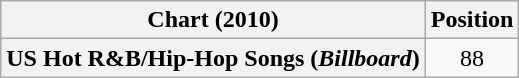<table class="wikitable plainrowheaders" style="text-align:center">
<tr>
<th>Chart (2010)</th>
<th>Position</th>
</tr>
<tr>
<th scope="row">US Hot R&B/Hip-Hop Songs (<em>Billboard</em>)</th>
<td style="text-align:center;">88</td>
</tr>
</table>
